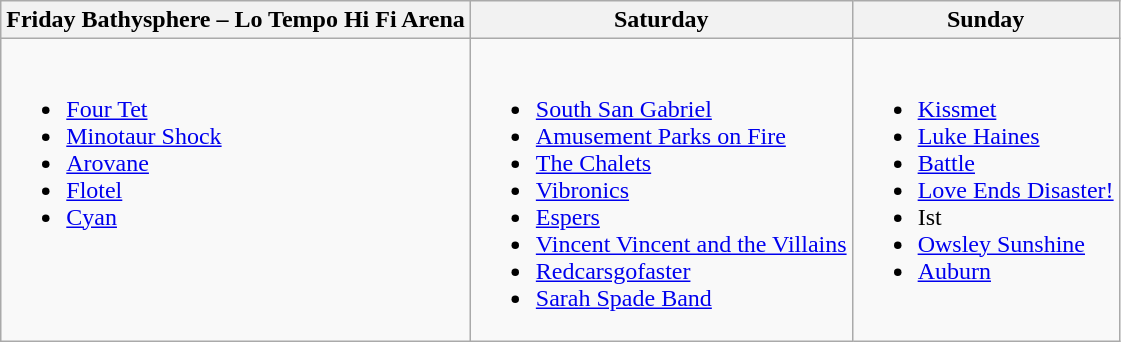<table class="wikitable">
<tr>
<th>Friday Bathysphere – Lo Tempo Hi Fi Arena</th>
<th>Saturday</th>
<th>Sunday</th>
</tr>
<tr>
<td valign=top><br><ul><li><a href='#'>Four Tet</a></li><li><a href='#'>Minotaur Shock</a></li><li><a href='#'>Arovane</a></li><li><a href='#'>Flotel</a></li><li><a href='#'>Cyan</a></li></ul></td>
<td valign=top><br><ul><li><a href='#'>South San Gabriel</a></li><li><a href='#'>Amusement Parks on Fire</a></li><li><a href='#'>The Chalets</a></li><li><a href='#'>Vibronics</a></li><li><a href='#'>Espers</a></li><li><a href='#'>Vincent Vincent and the Villains</a></li><li><a href='#'>Redcarsgofaster</a></li><li><a href='#'>Sarah Spade Band</a></li></ul></td>
<td valign=top><br><ul><li><a href='#'>Kissmet</a></li><li><a href='#'>Luke Haines</a></li><li><a href='#'>Battle</a></li><li><a href='#'>Love Ends Disaster!</a></li><li>Ist</li><li><a href='#'>Owsley Sunshine</a></li><li><a href='#'>Auburn</a></li></ul></td>
</tr>
</table>
